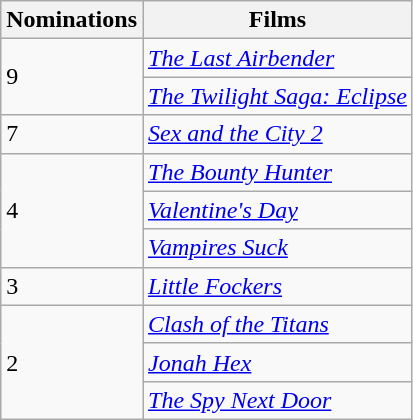<table class="wikitable">
<tr>
<th>Nominations</th>
<th>Films</th>
</tr>
<tr>
<td rowspan="2">9</td>
<td><a href='#'><em>The Last Airbender</em></a></td>
</tr>
<tr>
<td><em><a href='#'>The Twilight Saga: Eclipse</a></em></td>
</tr>
<tr>
<td>7</td>
<td><em><a href='#'>Sex and the City 2</a></em></td>
</tr>
<tr>
<td rowspan="3">4</td>
<td><a href='#'><em>The Bounty Hunter</em></a></td>
</tr>
<tr>
<td><a href='#'><em>Valentine's Day</em></a></td>
</tr>
<tr>
<td><em><a href='#'>Vampires Suck</a></em></td>
</tr>
<tr>
<td>3</td>
<td><em><a href='#'>Little Fockers</a></em></td>
</tr>
<tr>
<td rowspan="3">2</td>
<td><a href='#'><em>Clash of the Titans</em></a></td>
</tr>
<tr>
<td><a href='#'><em>Jonah Hex</em></a></td>
</tr>
<tr>
<td><em><a href='#'>The Spy Next Door</a></em></td>
</tr>
</table>
